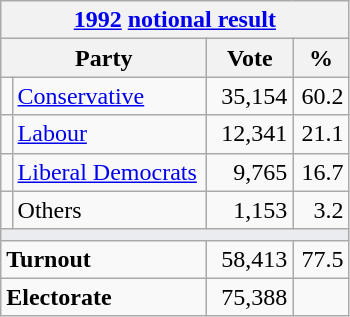<table class="wikitable">
<tr>
<th colspan="4"><a href='#'>1992</a> <a href='#'>notional result</a></th>
</tr>
<tr>
<th bgcolor="#DDDDFF" width="130px" colspan="2">Party</th>
<th bgcolor="#DDDDFF" width="50px">Vote</th>
<th bgcolor="#DDDDFF" width="30px">%</th>
</tr>
<tr>
<td></td>
<td><a href='#'>Conservative</a></td>
<td align=right>35,154</td>
<td align=right>60.2</td>
</tr>
<tr 35,154>
<td></td>
<td><a href='#'>Labour</a></td>
<td align=right>12,341</td>
<td align=right>21.1</td>
</tr>
<tr>
<td></td>
<td><a href='#'>Liberal Democrats</a></td>
<td align=right>9,765</td>
<td align=right>16.7</td>
</tr>
<tr>
<td></td>
<td>Others</td>
<td align=right>1,153</td>
<td align=right>3.2</td>
</tr>
<tr>
<td colspan="4" bgcolor="#EAECF0"></td>
</tr>
<tr>
<td colspan="2"><strong>Turnout</strong></td>
<td align=right>58,413</td>
<td align=right>77.5</td>
</tr>
<tr>
<td colspan="2"><strong>Electorate</strong></td>
<td align=right>75,388</td>
</tr>
</table>
